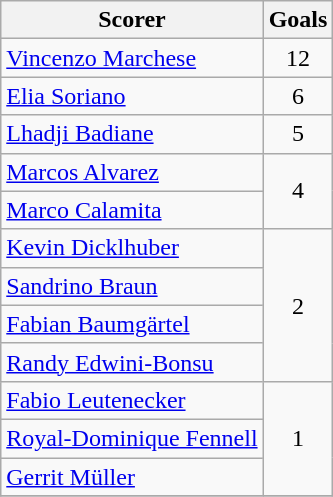<table class="wikitable">
<tr>
<th>Scorer</th>
<th>Goals</th>
</tr>
<tr>
<td> <a href='#'>Vincenzo Marchese</a></td>
<td align=center>12</td>
</tr>
<tr>
<td> <a href='#'>Elia Soriano</a></td>
<td align=center>6</td>
</tr>
<tr>
<td> <a href='#'>Lhadji Badiane</a></td>
<td align=center>5</td>
</tr>
<tr>
<td> <a href='#'>Marcos Alvarez</a></td>
<td rowspan="2" align=center>4</td>
</tr>
<tr>
<td> <a href='#'>Marco Calamita</a></td>
</tr>
<tr>
<td> <a href='#'>Kevin Dicklhuber</a></td>
<td rowspan="4" align=center>2</td>
</tr>
<tr>
<td> <a href='#'>Sandrino Braun</a></td>
</tr>
<tr>
<td> <a href='#'>Fabian Baumgärtel</a></td>
</tr>
<tr>
<td> <a href='#'>Randy Edwini-Bonsu</a></td>
</tr>
<tr>
<td> <a href='#'>Fabio Leutenecker</a></td>
<td rowspan="3" align=center>1</td>
</tr>
<tr>
<td> <a href='#'>Royal-Dominique Fennell</a></td>
</tr>
<tr>
<td> <a href='#'>Gerrit Müller</a></td>
</tr>
<tr>
</tr>
</table>
